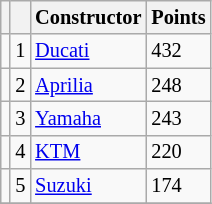<table class="wikitable" style="font-size: 85%;">
<tr>
<th></th>
<th></th>
<th>Constructor</th>
<th>Points</th>
</tr>
<tr>
<td></td>
<td align=center>1</td>
<td> <a href='#'>Ducati</a></td>
<td align=left>432</td>
</tr>
<tr>
<td></td>
<td align=center>2</td>
<td> <a href='#'>Aprilia</a></td>
<td align=left>248</td>
</tr>
<tr>
<td></td>
<td align=center>3</td>
<td> <a href='#'>Yamaha</a></td>
<td align=left>243</td>
</tr>
<tr>
<td></td>
<td align=center>4</td>
<td> <a href='#'>KTM</a></td>
<td align=left>220</td>
</tr>
<tr>
<td></td>
<td align=center>5</td>
<td> <a href='#'>Suzuki</a></td>
<td align=left>174</td>
</tr>
<tr>
</tr>
</table>
